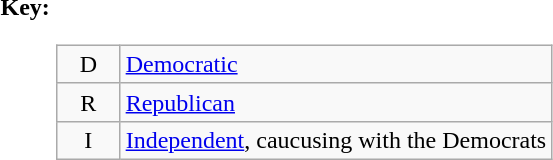<table>
<tr style="vertical-align:top">
<th>Key:</th>
<td><br><table class=wikitable>
<tr>
<td align=center width=35px >D</td>
<td><a href='#'>Democratic</a></td>
</tr>
<tr>
<td align=center width=35px >R</td>
<td><a href='#'>Republican</a></td>
</tr>
<tr>
<td align=center width=35px >I</td>
<td><a href='#'>Independent</a>, caucusing with the Democrats</td>
</tr>
</table>
</td>
</tr>
</table>
